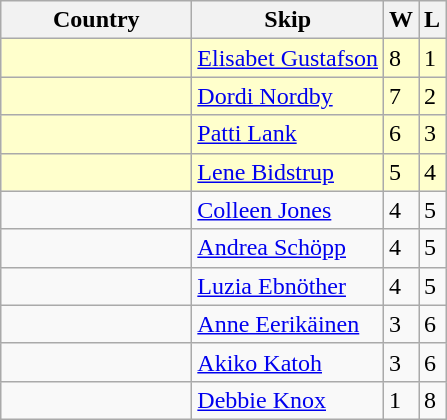<table class="wikitable">
<tr>
<th bgcolor="#efefef" width="120">Country</th>
<th bgcolor="#efefef">Skip</th>
<th bgcolor="#efefef">W</th>
<th bgcolor="#efefef">L</th>
</tr>
<tr bgcolor="#ffffcc">
<td></td>
<td><a href='#'>Elisabet Gustafson</a></td>
<td>8</td>
<td>1</td>
</tr>
<tr bgcolor="#ffffcc">
<td></td>
<td><a href='#'>Dordi Nordby</a></td>
<td>7</td>
<td>2</td>
</tr>
<tr bgcolor="#ffffcc">
<td></td>
<td><a href='#'>Patti Lank</a></td>
<td>6</td>
<td>3</td>
</tr>
<tr bgcolor="#ffffcc">
<td></td>
<td><a href='#'>Lene Bidstrup</a></td>
<td>5</td>
<td>4</td>
</tr>
<tr>
<td></td>
<td><a href='#'>Colleen Jones</a></td>
<td>4</td>
<td>5</td>
</tr>
<tr>
<td></td>
<td><a href='#'>Andrea Schöpp</a></td>
<td>4</td>
<td>5</td>
</tr>
<tr>
<td></td>
<td><a href='#'>Luzia Ebnöther</a></td>
<td>4</td>
<td>5</td>
</tr>
<tr>
<td></td>
<td><a href='#'>Anne Eerikäinen</a></td>
<td>3</td>
<td>6</td>
</tr>
<tr>
<td></td>
<td><a href='#'>Akiko Katoh</a></td>
<td>3</td>
<td>6</td>
</tr>
<tr>
<td></td>
<td><a href='#'>Debbie Knox</a></td>
<td>1</td>
<td>8</td>
</tr>
</table>
